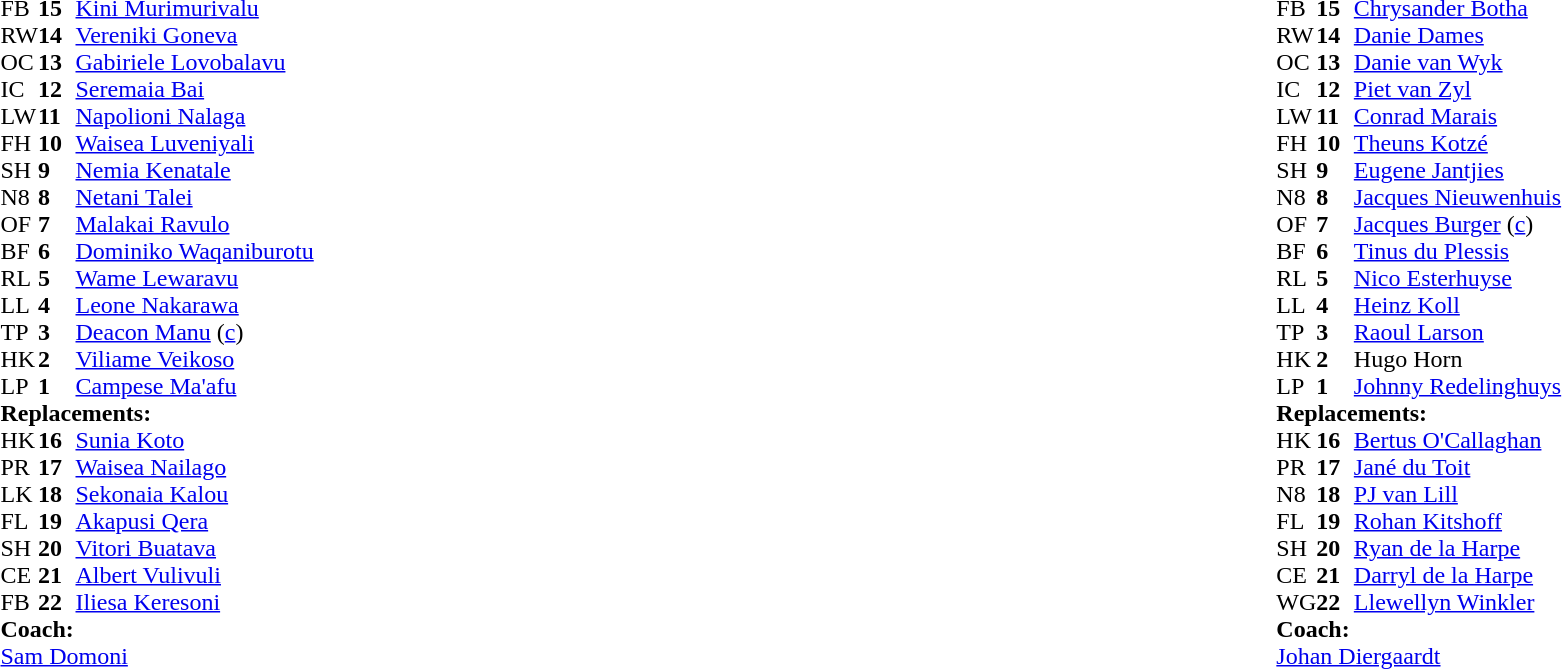<table width="100%">
<tr>
<td style="vertical-align:top" width="50%"><br><table cellspacing="0" cellpadding="0">
<tr>
<th width="25"></th>
<th width="25"></th>
</tr>
<tr>
<td>FB</td>
<td><strong>15</strong></td>
<td><a href='#'>Kini Murimurivalu</a></td>
</tr>
<tr>
<td>RW</td>
<td><strong>14</strong></td>
<td><a href='#'>Vereniki Goneva</a></td>
<td></td>
<td></td>
</tr>
<tr>
<td>OC</td>
<td><strong>13</strong></td>
<td><a href='#'>Gabiriele Lovobalavu</a></td>
</tr>
<tr>
<td>IC</td>
<td><strong>12</strong></td>
<td><a href='#'>Seremaia Bai</a></td>
</tr>
<tr>
<td>LW</td>
<td><strong>11</strong></td>
<td><a href='#'>Napolioni Nalaga</a></td>
</tr>
<tr>
<td>FH</td>
<td><strong>10</strong></td>
<td><a href='#'>Waisea Luveniyali</a></td>
</tr>
<tr>
<td>SH</td>
<td><strong>9</strong></td>
<td><a href='#'>Nemia Kenatale</a></td>
<td></td>
<td></td>
</tr>
<tr>
<td>N8</td>
<td><strong>8</strong></td>
<td><a href='#'>Netani Talei</a></td>
<td></td>
<td></td>
</tr>
<tr>
<td>OF</td>
<td><strong>7</strong></td>
<td><a href='#'>Malakai Ravulo</a></td>
</tr>
<tr>
<td>BF</td>
<td><strong>6</strong></td>
<td><a href='#'>Dominiko Waqaniburotu</a></td>
</tr>
<tr>
<td>RL</td>
<td><strong>5</strong></td>
<td><a href='#'>Wame Lewaravu</a></td>
<td></td>
<td></td>
</tr>
<tr>
<td>LL</td>
<td><strong>4</strong></td>
<td><a href='#'>Leone Nakarawa</a></td>
</tr>
<tr>
<td>TP</td>
<td><strong>3</strong></td>
<td><a href='#'>Deacon Manu</a> (<a href='#'>c</a>)</td>
</tr>
<tr>
<td>HK</td>
<td><strong>2</strong></td>
<td><a href='#'>Viliame Veikoso</a></td>
<td></td>
<td></td>
</tr>
<tr>
<td>LP</td>
<td><strong>1</strong></td>
<td><a href='#'>Campese Ma'afu</a></td>
<td></td>
<td></td>
</tr>
<tr>
<td colspan=3><strong>Replacements:</strong></td>
</tr>
<tr>
<td>HK</td>
<td><strong>16</strong></td>
<td><a href='#'>Sunia Koto</a></td>
<td></td>
<td></td>
</tr>
<tr>
<td>PR</td>
<td><strong>17</strong></td>
<td><a href='#'>Waisea Nailago</a></td>
<td></td>
<td></td>
</tr>
<tr>
<td>LK</td>
<td><strong>18</strong></td>
<td><a href='#'>Sekonaia Kalou</a></td>
<td></td>
<td></td>
</tr>
<tr>
<td>FL</td>
<td><strong>19</strong></td>
<td><a href='#'>Akapusi Qera</a></td>
<td></td>
<td></td>
</tr>
<tr>
<td>SH</td>
<td><strong>20</strong></td>
<td><a href='#'>Vitori Buatava</a></td>
<td></td>
<td></td>
</tr>
<tr>
<td>CE</td>
<td><strong>21</strong></td>
<td><a href='#'>Albert Vulivuli</a></td>
</tr>
<tr>
<td>FB</td>
<td><strong>22</strong></td>
<td><a href='#'>Iliesa Keresoni</a></td>
<td></td>
<td></td>
</tr>
<tr>
<td colspan=3><strong>Coach:</strong></td>
</tr>
<tr>
<td colspan="4"><a href='#'>Sam Domoni</a></td>
</tr>
</table>
</td>
<td style="vertical-align:top"></td>
<td style="vertical-align:top" width="50%"><br><table cellspacing="0" cellpadding="0" align="center">
<tr>
<th width="25"></th>
<th width="25"></th>
</tr>
<tr>
<td>FB</td>
<td><strong>15</strong></td>
<td><a href='#'>Chrysander Botha</a></td>
</tr>
<tr>
<td>RW</td>
<td><strong>14</strong></td>
<td><a href='#'>Danie Dames</a></td>
</tr>
<tr>
<td>OC</td>
<td><strong>13</strong></td>
<td><a href='#'>Danie van Wyk</a></td>
</tr>
<tr>
<td>IC</td>
<td><strong>12</strong></td>
<td><a href='#'>Piet van Zyl</a></td>
</tr>
<tr>
<td>LW</td>
<td><strong>11</strong></td>
<td><a href='#'>Conrad Marais</a></td>
<td></td>
<td></td>
</tr>
<tr>
<td>FH</td>
<td><strong>10</strong></td>
<td><a href='#'>Theuns Kotzé</a></td>
<td></td>
<td></td>
</tr>
<tr>
<td>SH</td>
<td><strong>9</strong></td>
<td><a href='#'>Eugene Jantjies</a></td>
<td></td>
<td></td>
</tr>
<tr>
<td>N8</td>
<td><strong>8</strong></td>
<td><a href='#'>Jacques Nieuwenhuis</a></td>
</tr>
<tr>
<td>OF</td>
<td><strong>7</strong></td>
<td><a href='#'>Jacques Burger</a> (<a href='#'>c</a>)</td>
</tr>
<tr>
<td>BF</td>
<td><strong>6</strong></td>
<td><a href='#'>Tinus du Plessis</a></td>
<td></td>
<td></td>
</tr>
<tr>
<td>RL</td>
<td><strong>5</strong></td>
<td><a href='#'>Nico Esterhuyse</a></td>
<td></td>
<td></td>
</tr>
<tr>
<td>LL</td>
<td><strong>4</strong></td>
<td><a href='#'>Heinz Koll</a></td>
</tr>
<tr>
<td>TP</td>
<td><strong>3</strong></td>
<td><a href='#'>Raoul Larson</a></td>
</tr>
<tr>
<td>HK</td>
<td><strong>2</strong></td>
<td>Hugo Horn</td>
<td></td>
<td></td>
</tr>
<tr>
<td>LP</td>
<td><strong>1</strong></td>
<td><a href='#'>Johnny Redelinghuys</a></td>
</tr>
<tr>
<td colspan=3><strong>Replacements:</strong></td>
</tr>
<tr>
<td>HK</td>
<td><strong>16</strong></td>
<td><a href='#'>Bertus O'Callaghan</a></td>
<td></td>
<td></td>
</tr>
<tr>
<td>PR</td>
<td><strong>17</strong></td>
<td><a href='#'>Jané du Toit</a></td>
</tr>
<tr>
<td>N8</td>
<td><strong>18</strong></td>
<td><a href='#'>PJ van Lill</a></td>
<td></td>
<td></td>
</tr>
<tr>
<td>FL</td>
<td><strong>19</strong></td>
<td><a href='#'>Rohan Kitshoff</a></td>
<td></td>
<td></td>
</tr>
<tr>
<td>SH</td>
<td><strong>20</strong></td>
<td><a href='#'>Ryan de la Harpe</a></td>
<td></td>
<td></td>
</tr>
<tr>
<td>CE</td>
<td><strong>21</strong></td>
<td><a href='#'>Darryl de la Harpe</a></td>
<td></td>
<td></td>
</tr>
<tr>
<td>WG</td>
<td><strong>22</strong></td>
<td><a href='#'>Llewellyn Winkler</a></td>
<td></td>
<td></td>
</tr>
<tr>
<td colspan=3><strong>Coach:</strong></td>
</tr>
<tr>
<td colspan="4"><a href='#'>Johan Diergaardt</a></td>
</tr>
</table>
</td>
</tr>
</table>
